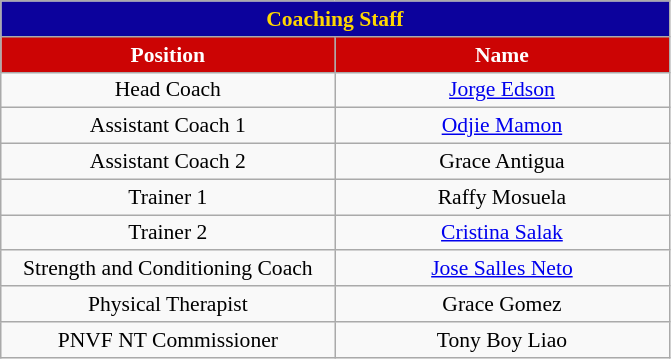<table class="wikitable sortable" style="font-size:90%; text-align:center;">
<tr>
<th colspan="5" style= "background:#0C029C; color:gold; text-align: center"><strong>Coaching Staff</strong></th>
</tr>
<tr align=center>
<th style="width:15em; background:#CC0404; color:white;">Position</th>
<th style="width:15em; background:#CC0404; color:white;">Name</th>
</tr>
<tr>
<td>Head Coach</td>
<td> <a href='#'>Jorge Edson</a></td>
</tr>
<tr>
<td>Assistant Coach 1</td>
<td> <a href='#'>Odjie Mamon</a></td>
</tr>
<tr>
<td>Assistant Coach 2</td>
<td> Grace Antigua</td>
</tr>
<tr>
<td>Trainer 1</td>
<td> Raffy Mosuela</td>
</tr>
<tr>
<td>Trainer 2</td>
<td> <a href='#'>Cristina Salak</a></td>
</tr>
<tr>
<td>Strength and Conditioning Coach</td>
<td> <a href='#'>Jose Salles Neto</a></td>
</tr>
<tr>
<td>Physical Therapist</td>
<td> Grace Gomez</td>
</tr>
<tr>
<td>PNVF NT Commissioner</td>
<td> Tony Boy Liao</td>
</tr>
</table>
